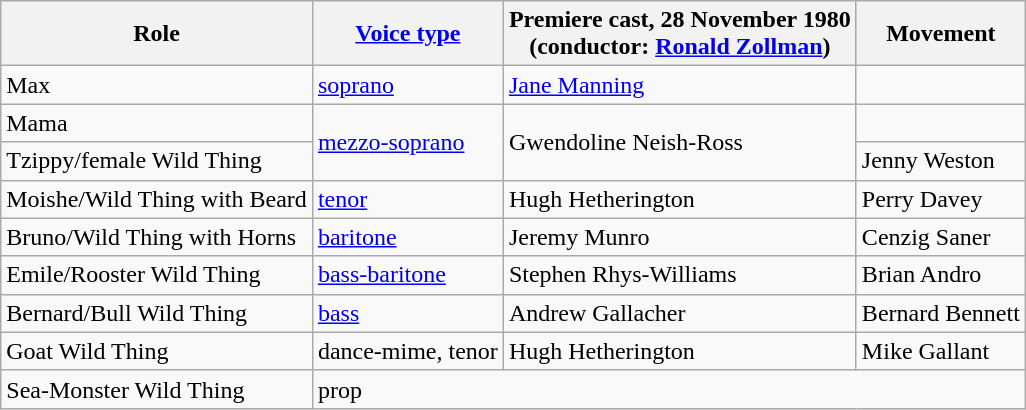<table class="wikitable">
<tr>
<th>Role</th>
<th><a href='#'>Voice type</a></th>
<th>Premiere cast, 28 November 1980<br>(conductor: <a href='#'>Ronald Zollman</a>)</th>
<th>Movement</th>
</tr>
<tr>
<td>Max</td>
<td><a href='#'>soprano</a></td>
<td><a href='#'>Jane Manning</a></td>
<td></td>
</tr>
<tr>
<td>Mama</td>
<td rowspan=2><a href='#'>mezzo-soprano</a></td>
<td rowspan=2>Gwendoline Neish-Ross</td>
<td></td>
</tr>
<tr>
<td>Tzippy/female Wild Thing</td>
<td>Jenny Weston</td>
</tr>
<tr>
<td>Moishe/Wild Thing with Beard</td>
<td><a href='#'>tenor</a></td>
<td>Hugh Hetherington</td>
<td>Perry Davey</td>
</tr>
<tr>
<td>Bruno/Wild Thing with Horns</td>
<td><a href='#'>baritone</a></td>
<td>Jeremy Munro</td>
<td>Cenzig Saner</td>
</tr>
<tr>
<td>Emile/Rooster Wild Thing</td>
<td><a href='#'>bass-baritone</a></td>
<td>Stephen Rhys-Williams</td>
<td>Brian Andro</td>
</tr>
<tr>
<td>Bernard/Bull Wild Thing</td>
<td><a href='#'>bass</a></td>
<td>Andrew Gallacher</td>
<td>Bernard Bennett</td>
</tr>
<tr>
<td>Goat Wild Thing</td>
<td>dance-mime, tenor</td>
<td>Hugh Hetherington</td>
<td>Mike Gallant</td>
</tr>
<tr>
<td>Sea-Monster Wild Thing</td>
<td colspan=3>prop</td>
</tr>
</table>
